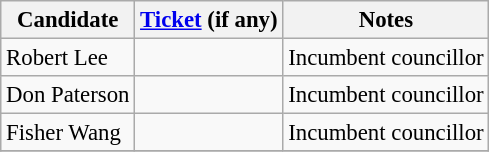<table class="wikitable" style="font-size: 95%">
<tr>
<th>Candidate</th>
<th><a href='#'>Ticket</a> (if any)</th>
<th>Notes</th>
</tr>
<tr>
<td>Robert Lee</td>
<td></td>
<td>Incumbent councillor</td>
</tr>
<tr>
<td>Don Paterson</td>
<td></td>
<td>Incumbent councillor</td>
</tr>
<tr>
<td>Fisher Wang</td>
<td></td>
<td>Incumbent councillor</td>
</tr>
<tr>
</tr>
</table>
